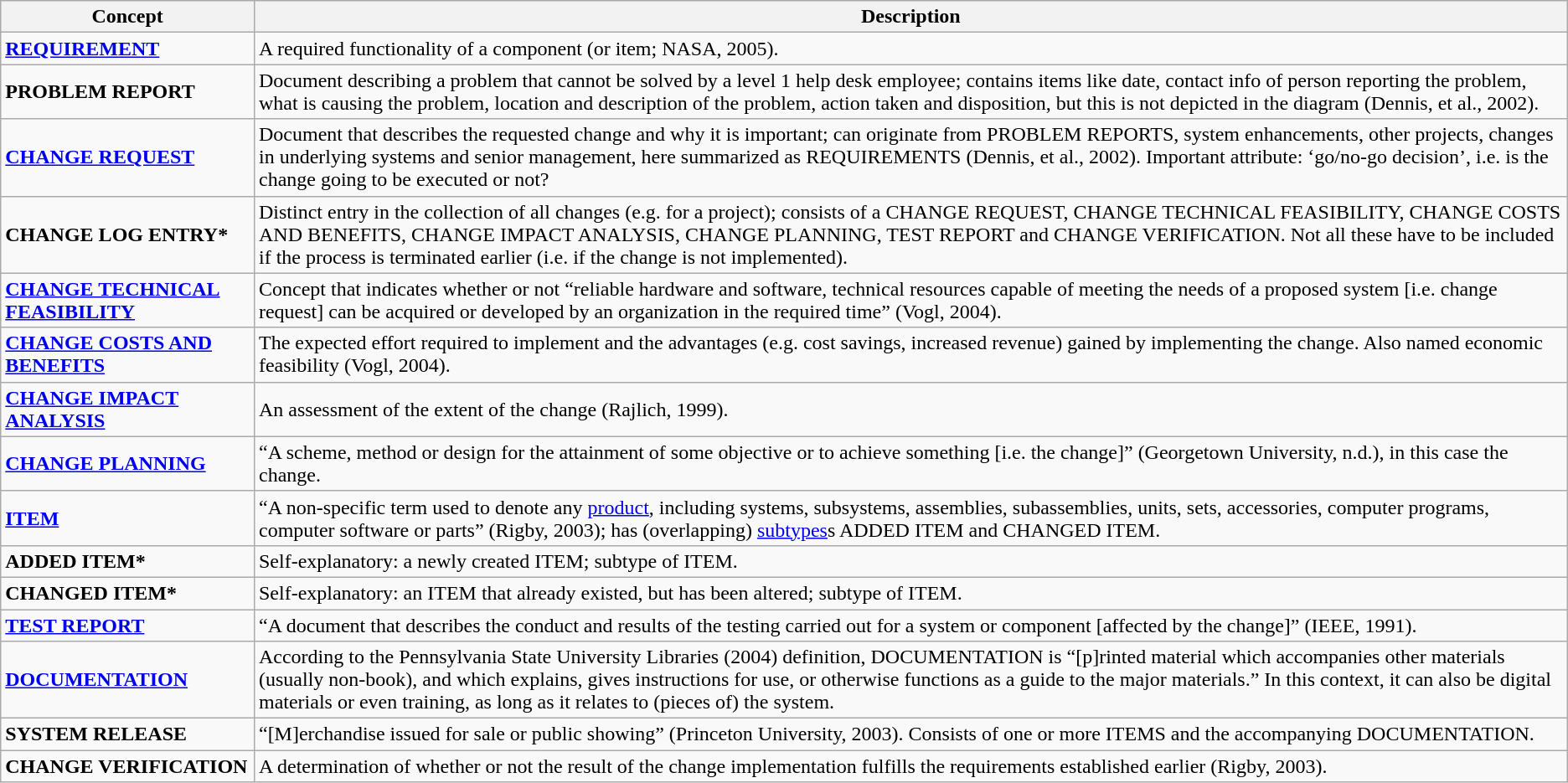<table class="wikitable" style="text-align:left">
<tr>
<th>Concept</th>
<th>Description</th>
</tr>
<tr>
<td><strong><a href='#'>REQUIREMENT</a></strong></td>
<td>A required functionality of a component (or item; NASA, 2005).</td>
</tr>
<tr>
<td><strong>PROBLEM REPORT</strong></td>
<td>Document describing a problem that cannot be solved by a level 1 help desk employee; contains items like date, contact info of person reporting the problem, what is causing the problem, location and description of the problem, action taken and disposition, but this is not depicted in the diagram (Dennis, et al., 2002).</td>
</tr>
<tr>
<td><strong><a href='#'>CHANGE REQUEST</a></strong></td>
<td>Document that describes the requested change and why it is important; can originate from PROBLEM REPORTS, system enhancements, other projects, changes in underlying systems and senior management, here summarized as REQUIREMENTS (Dennis, et al., 2002). Important attribute: ‘go/no-go decision’, i.e. is the change going to be executed or not?</td>
</tr>
<tr>
<td><strong>CHANGE LOG ENTRY*</strong></td>
<td>Distinct entry in the collection of all changes (e.g. for a project); consists of a CHANGE REQUEST, CHANGE TECHNICAL FEASIBILITY, CHANGE COSTS AND BENEFITS, CHANGE IMPACT ANALYSIS, CHANGE PLANNING, TEST REPORT and CHANGE VERIFICATION. Not all these have to be included if the process is terminated earlier (i.e. if the change is not implemented).</td>
</tr>
<tr>
<td><strong><a href='#'>CHANGE TECHNICAL FEASIBILITY</a></strong></td>
<td>Concept that indicates whether or not “reliable hardware and software, technical resources capable of meeting the needs of a proposed system [i.e. change request] can be acquired or developed by an organization in the required time” (Vogl, 2004).</td>
</tr>
<tr>
<td><strong><a href='#'>CHANGE COSTS AND BENEFITS</a></strong></td>
<td>The expected effort required to implement and the advantages (e.g. cost savings, increased revenue) gained by implementing the change. Also named economic feasibility (Vogl, 2004).</td>
</tr>
<tr>
<td><strong><a href='#'>CHANGE IMPACT ANALYSIS</a></strong></td>
<td>An assessment of the extent of the change (Rajlich, 1999).</td>
</tr>
<tr>
<td><strong><a href='#'>CHANGE PLANNING</a></strong></td>
<td>“A scheme, method or design for the attainment of some objective or to achieve something [i.e. the change]” (Georgetown University, n.d.), in this case the change.</td>
</tr>
<tr>
<td><strong><a href='#'>ITEM</a></strong></td>
<td>“A non-specific term used to denote any <a href='#'>product</a>, including systems, subsystems, assemblies, subassemblies, units, sets, accessories, computer programs, computer software or parts” (Rigby, 2003); has (overlapping) <a href='#'>subtypes</a>s ADDED ITEM and CHANGED ITEM.</td>
</tr>
<tr>
<td><strong>ADDED ITEM*</strong></td>
<td>Self-explanatory: a newly created ITEM; subtype of ITEM.</td>
</tr>
<tr>
<td><strong>CHANGED ITEM*</strong></td>
<td>Self-explanatory: an ITEM that already existed, but has been altered; subtype of ITEM.</td>
</tr>
<tr>
<td><strong><a href='#'>TEST REPORT</a></strong></td>
<td>“A document that describes the conduct and results of the testing carried out for a system or component [affected by the change]” (IEEE, 1991).</td>
</tr>
<tr>
<td><strong><a href='#'>DOCUMENTATION</a></strong></td>
<td>According to the Pennsylvania State University Libraries (2004) definition, DOCUMENTATION is “[p]rinted material which accompanies other materials (usually non-book), and which explains, gives instructions for use, or otherwise functions as a guide to the major materials.” In this context, it can also be digital materials or even training, as long as it relates to (pieces of) the system.</td>
</tr>
<tr>
<td><strong>SYSTEM RELEASE</strong></td>
<td>“[M]erchandise issued for sale or public showing” (Princeton University, 2003). Consists of one or more ITEMS and the accompanying DOCUMENTATION.</td>
</tr>
<tr>
<td><strong>CHANGE VERIFICATION</strong></td>
<td>A determination of whether or not the result of the change implementation fulfills the requirements established earlier (Rigby, 2003).</td>
</tr>
</table>
